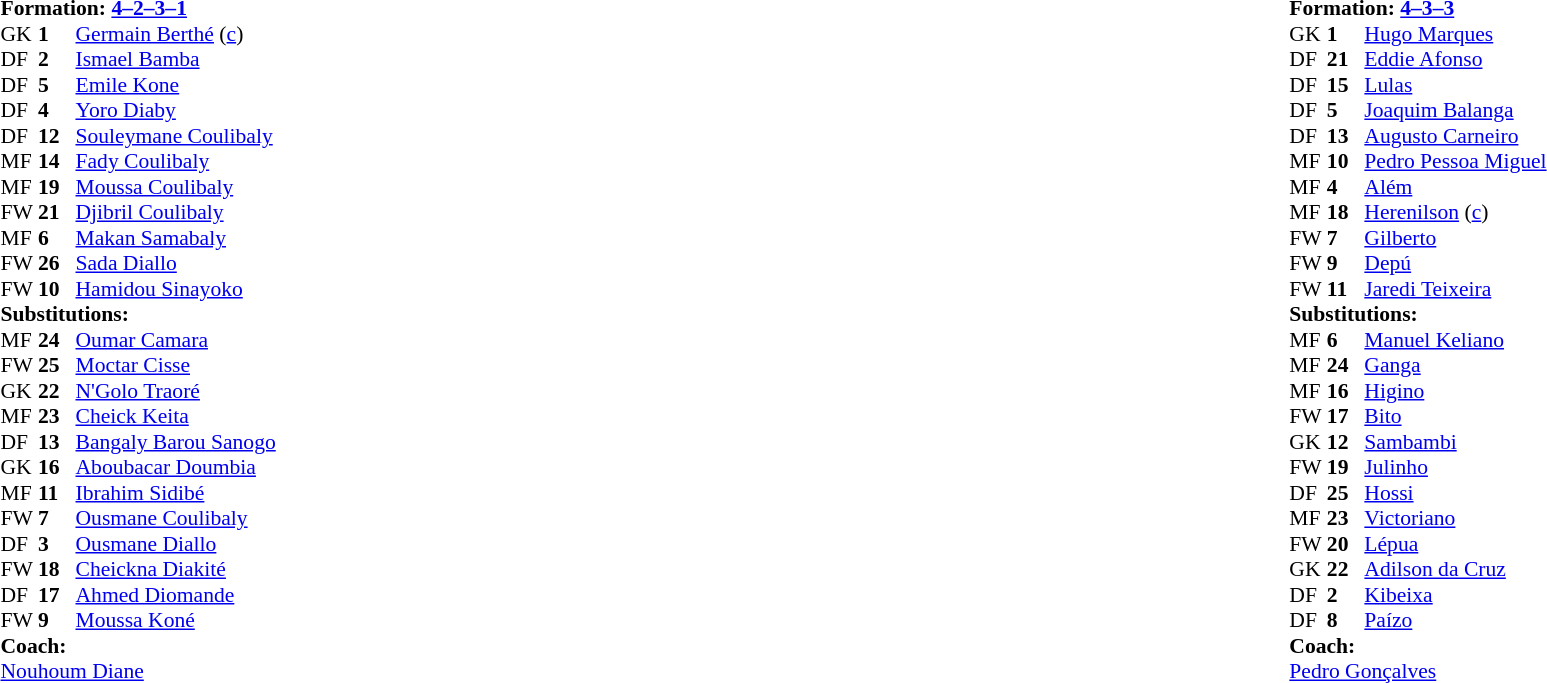<table width="100%">
<tr>
<td valign="top" width="40%"><br><table style="font-size:90%" cellspacing="0" cellpadding="0">
<tr>
<td colspan=4><strong>Formation: <a href='#'>4–2–3–1</a></strong></td>
</tr>
<tr>
<th width=25></th>
<th width=25></th>
</tr>
<tr>
<td>GK</td>
<td><strong>1</strong></td>
<td><a href='#'>Germain Berthé</a> (<a href='#'>c</a>)</td>
</tr>
<tr>
<td>DF</td>
<td><strong>2</strong></td>
<td><a href='#'>Ismael Bamba</a></td>
<td></td>
<td></td>
</tr>
<tr>
<td>DF</td>
<td><strong>5</strong></td>
<td><a href='#'>Emile Kone</a></td>
<td></td>
</tr>
<tr>
<td>DF</td>
<td><strong>4</strong></td>
<td><a href='#'>Yoro Diaby</a></td>
</tr>
<tr>
<td>DF</td>
<td><strong>12</strong></td>
<td><a href='#'>Souleymane Coulibaly</a></td>
</tr>
<tr>
<td>MF</td>
<td><strong>14</strong></td>
<td><a href='#'>Fady Coulibaly</a></td>
<td></td>
<td></td>
</tr>
<tr>
<td>MF</td>
<td><strong>19</strong></td>
<td><a href='#'>Moussa Coulibaly</a></td>
</tr>
<tr>
<td>FW</td>
<td><strong>21</strong></td>
<td><a href='#'>Djibril Coulibaly</a></td>
<td></td>
<td></td>
</tr>
<tr>
<td>MF</td>
<td><strong>6</strong></td>
<td><a href='#'>Makan Samabaly</a></td>
</tr>
<tr>
<td>FW</td>
<td><strong>26</strong></td>
<td><a href='#'>Sada Diallo</a></td>
<td></td>
<td></td>
</tr>
<tr>
<td>FW</td>
<td><strong>10</strong></td>
<td><a href='#'>Hamidou Sinayoko</a></td>
</tr>
<tr>
<td colspan=3><strong>Substitutions:</strong></td>
</tr>
<tr>
<td>MF</td>
<td><strong>24</strong></td>
<td><a href='#'>Oumar Camara</a></td>
</tr>
<tr>
<td>FW</td>
<td><strong>25</strong></td>
<td><a href='#'>Moctar Cisse</a></td>
</tr>
<tr>
<td>GK</td>
<td><strong>22</strong></td>
<td><a href='#'>N'Golo Traoré</a></td>
</tr>
<tr>
<td>MF</td>
<td><strong>23</strong></td>
<td><a href='#'>Cheick Keita</a></td>
</tr>
<tr>
<td>DF</td>
<td><strong>13</strong></td>
<td><a href='#'>Bangaly Barou Sanogo</a></td>
</tr>
<tr>
<td>GK</td>
<td><strong>16</strong></td>
<td><a href='#'>Aboubacar Doumbia</a></td>
</tr>
<tr>
<td>MF</td>
<td><strong>11</strong></td>
<td><a href='#'>Ibrahim Sidibé</a></td>
<td></td>
<td></td>
</tr>
<tr>
<td>FW</td>
<td><strong>7</strong></td>
<td><a href='#'>Ousmane Coulibaly</a></td>
<td></td>
<td></td>
</tr>
<tr>
<td>DF</td>
<td><strong>3</strong></td>
<td><a href='#'>Ousmane Diallo</a></td>
<td></td>
<td></td>
</tr>
<tr>
<td>FW</td>
<td><strong>18</strong></td>
<td><a href='#'>Cheickna Diakité</a></td>
<td></td>
<td></td>
</tr>
<tr>
<td>DF</td>
<td><strong>17</strong></td>
<td><a href='#'>Ahmed Diomande</a></td>
</tr>
<tr>
<td>FW</td>
<td><strong>9</strong></td>
<td><a href='#'>Moussa Koné</a></td>
</tr>
<tr>
<td colspan=3><strong>Coach:</strong></td>
</tr>
<tr>
<td colspan=3> <a href='#'>Nouhoum Diane</a></td>
</tr>
</table>
</td>
<td valign="top"></td>
<td valign="top" width="50%"><br><table style="font-size:90%; margin:auto" cellspacing="0" cellpadding="0">
<tr>
<td colspan=4><strong>Formation: <a href='#'>4–3–3</a></strong></td>
</tr>
<tr>
<th width=25></th>
<th width=25></th>
</tr>
<tr>
<td>GK</td>
<td><strong>1</strong></td>
<td><a href='#'>Hugo Marques</a></td>
</tr>
<tr>
<td>DF</td>
<td><strong>21</strong></td>
<td><a href='#'>Eddie Afonso</a></td>
</tr>
<tr>
<td>DF</td>
<td><strong>15</strong></td>
<td><a href='#'>Lulas</a></td>
</tr>
<tr>
<td>DF</td>
<td><strong>5</strong></td>
<td><a href='#'>Joaquim Balanga</a></td>
</tr>
<tr>
<td>DF</td>
<td><strong>13</strong></td>
<td><a href='#'>Augusto Carneiro</a></td>
</tr>
<tr>
<td>MF</td>
<td><strong>10</strong></td>
<td><a href='#'>Pedro Pessoa Miguel</a></td>
<td></td>
<td></td>
</tr>
<tr>
<td>MF</td>
<td><strong>4</strong></td>
<td><a href='#'>Além</a></td>
</tr>
<tr>
<td>MF</td>
<td><strong>18</strong></td>
<td><a href='#'>Herenilson</a> (<a href='#'>c</a>)</td>
</tr>
<tr>
<td>FW</td>
<td><strong>7</strong></td>
<td><a href='#'>Gilberto</a></td>
</tr>
<tr>
<td>FW</td>
<td><strong>9</strong></td>
<td><a href='#'>Depú</a></td>
<td></td>
<td></td>
</tr>
<tr>
<td>FW</td>
<td><strong>11</strong></td>
<td><a href='#'>Jaredi Teixeira</a></td>
<td></td>
<td></td>
</tr>
<tr>
<td colspan=3><strong>Substitutions:</strong></td>
</tr>
<tr>
<td>MF</td>
<td><strong>6</strong></td>
<td><a href='#'>Manuel Keliano</a></td>
</tr>
<tr>
<td>MF</td>
<td><strong>24</strong></td>
<td><a href='#'>Ganga</a></td>
</tr>
<tr>
<td>MF</td>
<td><strong>16</strong></td>
<td><a href='#'>Higino</a></td>
</tr>
<tr>
<td>FW</td>
<td><strong>17</strong></td>
<td><a href='#'>Bito</a></td>
<td></td>
<td></td>
</tr>
<tr>
<td>GK</td>
<td><strong>12</strong></td>
<td><a href='#'>Sambambi</a></td>
</tr>
<tr>
<td>FW</td>
<td><strong>19</strong></td>
<td><a href='#'>Julinho</a></td>
<td></td>
<td></td>
</tr>
<tr>
<td>DF</td>
<td><strong>25</strong></td>
<td><a href='#'>Hossi</a></td>
</tr>
<tr>
<td>MF</td>
<td><strong>23</strong></td>
<td><a href='#'>Victoriano</a></td>
<td></td>
<td></td>
</tr>
<tr>
<td>FW</td>
<td><strong>20</strong></td>
<td><a href='#'>Lépua</a></td>
</tr>
<tr>
<td>GK</td>
<td><strong>22</strong></td>
<td><a href='#'>Adilson da Cruz</a></td>
</tr>
<tr>
<td>DF</td>
<td><strong>2</strong></td>
<td><a href='#'>Kibeixa</a></td>
</tr>
<tr>
<td>DF</td>
<td><strong>8</strong></td>
<td><a href='#'>Paízo</a></td>
</tr>
<tr>
<td colspan=3><strong>Coach:</strong></td>
</tr>
<tr>
<td colspan=3> <a href='#'>Pedro Gonçalves</a></td>
</tr>
</table>
</td>
</tr>
</table>
